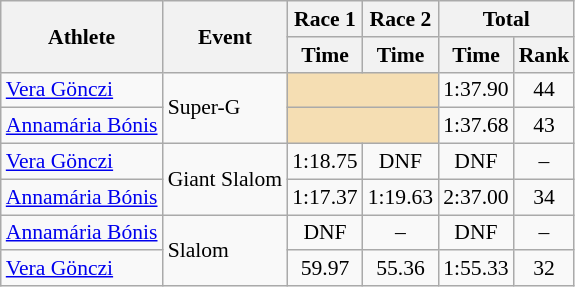<table class="wikitable" style="font-size:90%">
<tr>
<th rowspan="2">Athlete</th>
<th rowspan="2">Event</th>
<th>Race 1</th>
<th>Race 2</th>
<th colspan="2">Total</th>
</tr>
<tr>
<th>Time</th>
<th>Time</th>
<th>Time</th>
<th>Rank</th>
</tr>
<tr>
<td><a href='#'>Vera Gönczi</a></td>
<td rowspan="2">Super-G</td>
<td colspan="2" bgcolor="wheat"></td>
<td align="center">1:37.90</td>
<td align="center">44</td>
</tr>
<tr>
<td><a href='#'>Annamária Bónis</a></td>
<td colspan="2" bgcolor="wheat"></td>
<td align="center">1:37.68</td>
<td align="center">43</td>
</tr>
<tr>
<td><a href='#'>Vera Gönczi</a></td>
<td rowspan="2">Giant Slalom</td>
<td align="center">1:18.75</td>
<td align="center">DNF</td>
<td align="center">DNF</td>
<td align="center">–</td>
</tr>
<tr>
<td><a href='#'>Annamária Bónis</a></td>
<td align="center">1:17.37</td>
<td align="center">1:19.63</td>
<td align="center">2:37.00</td>
<td align="center">34</td>
</tr>
<tr>
<td><a href='#'>Annamária Bónis</a></td>
<td rowspan="2">Slalom</td>
<td align="center">DNF</td>
<td align="center">–</td>
<td align="center">DNF</td>
<td align="center">–</td>
</tr>
<tr>
<td><a href='#'>Vera Gönczi</a></td>
<td align="center">59.97</td>
<td align="center">55.36</td>
<td align="center">1:55.33</td>
<td align="center">32</td>
</tr>
</table>
